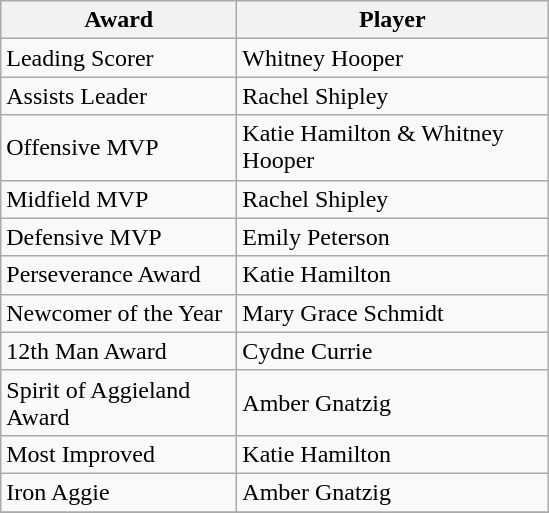<table class="wikitable">
<tr>
<th scope="col" width="150">Award</th>
<th scope="col" width="200">Player</th>
</tr>
<tr>
<td>Leading Scorer</td>
<td>Whitney Hooper</td>
</tr>
<tr>
<td>Assists Leader</td>
<td>Rachel Shipley</td>
</tr>
<tr>
<td>Offensive MVP</td>
<td>Katie Hamilton & Whitney Hooper</td>
</tr>
<tr>
<td>Midfield MVP</td>
<td>Rachel Shipley</td>
</tr>
<tr>
<td>Defensive MVP</td>
<td>Emily Peterson</td>
</tr>
<tr>
<td>Perseverance Award</td>
<td>Katie Hamilton</td>
</tr>
<tr>
<td>Newcomer of the Year</td>
<td>Mary Grace Schmidt</td>
</tr>
<tr>
<td>12th Man Award</td>
<td>Cydne Currie</td>
</tr>
<tr>
<td>Spirit of Aggieland Award</td>
<td>Amber Gnatzig</td>
</tr>
<tr>
<td>Most Improved</td>
<td>Katie Hamilton</td>
</tr>
<tr>
<td>Iron Aggie</td>
<td>Amber Gnatzig</td>
</tr>
<tr>
</tr>
</table>
